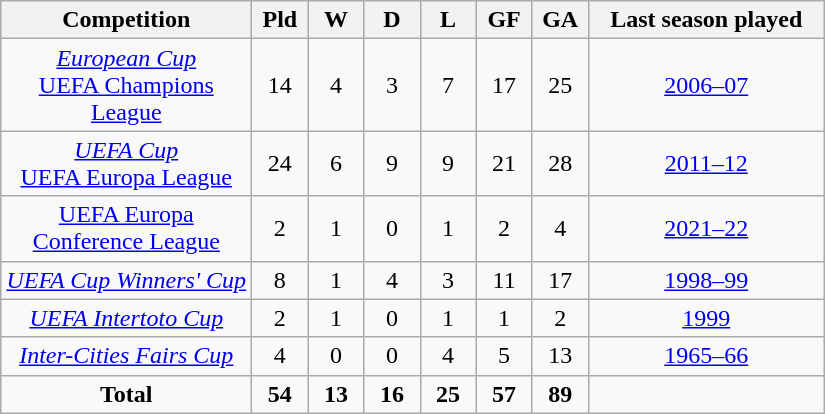<table class="wikitable" style="text-align: center;">
<tr>
<th style="width:160px;">Competition</th>
<th style="width:30px;">Pld</th>
<th style="width:30px;">W</th>
<th style="width:30px;">D</th>
<th style="width:30px;">L</th>
<th style="width:30px;">GF</th>
<th style="width:30px;">GA</th>
<th style="width:150px;">Last season played</th>
</tr>
<tr>
<td><a href='#'><em>European Cup</em> <br> UEFA Champions League</a></td>
<td>14</td>
<td>4</td>
<td>3</td>
<td>7</td>
<td>17</td>
<td>25</td>
<td><a href='#'>2006–07</a></td>
</tr>
<tr>
<td><a href='#'><em>UEFA Cup</em> <br> UEFA Europa League</a></td>
<td>24</td>
<td>6</td>
<td>9</td>
<td>9</td>
<td>21</td>
<td>28</td>
<td><a href='#'>2011–12</a></td>
</tr>
<tr>
<td><a href='#'>UEFA Europa Conference League</a></td>
<td>2</td>
<td>1</td>
<td>0</td>
<td>1</td>
<td>2</td>
<td>4</td>
<td><a href='#'>2021–22</a></td>
</tr>
<tr>
<td><em><a href='#'>UEFA Cup Winners' Cup</a></em></td>
<td>8</td>
<td>1</td>
<td>4</td>
<td>3</td>
<td>11</td>
<td>17</td>
<td><a href='#'>1998–99</a></td>
</tr>
<tr>
<td><em><a href='#'>UEFA Intertoto Cup</a></em></td>
<td>2</td>
<td>1</td>
<td>0</td>
<td>1</td>
<td>1</td>
<td>2</td>
<td><a href='#'>1999</a></td>
</tr>
<tr>
<td><em><a href='#'>Inter-Cities Fairs Cup</a></em></td>
<td>4</td>
<td>0</td>
<td>0</td>
<td>4</td>
<td>5</td>
<td>13</td>
<td><a href='#'>1965–66</a></td>
</tr>
<tr>
<td><strong>Total</strong></td>
<td><strong>54</strong></td>
<td><strong>13</strong></td>
<td><strong>16</strong></td>
<td><strong>25</strong></td>
<td><strong>57</strong></td>
<td><strong>89</strong></td>
</tr>
</table>
